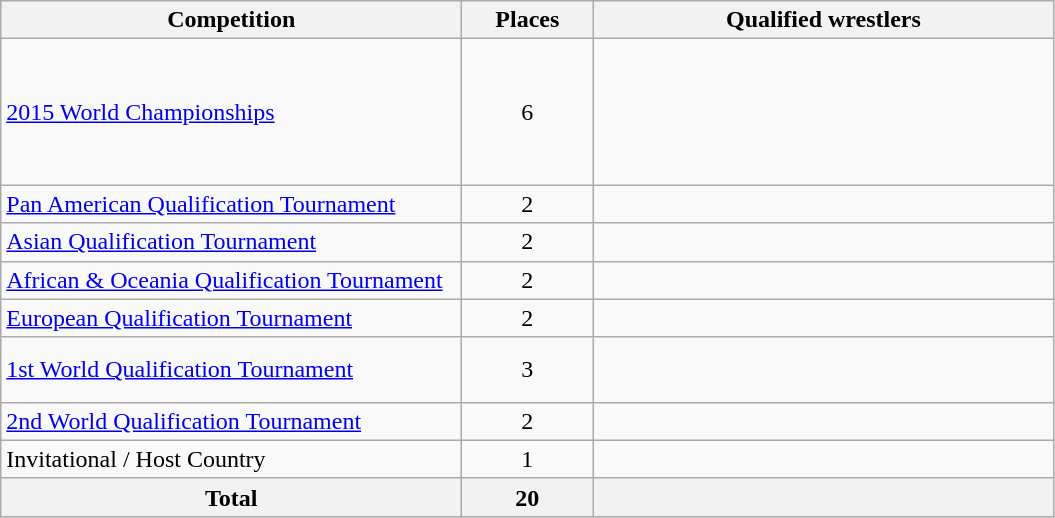<table class = "wikitable">
<tr>
<th width=300>Competition</th>
<th width=80>Places</th>
<th width=300>Qualified wrestlers</th>
</tr>
<tr>
<td><a href='#'>2015 World Championships</a></td>
<td align="center">6</td>
<td><br><br><br><br><br></td>
</tr>
<tr>
<td><a href='#'>Pan American Qualification Tournament</a></td>
<td align="center">2</td>
<td><br></td>
</tr>
<tr>
<td><a href='#'>Asian Qualification Tournament</a></td>
<td align="center">2</td>
<td><br></td>
</tr>
<tr>
<td><a href='#'>African & Oceania Qualification Tournament</a></td>
<td align="center">2</td>
<td><br></td>
</tr>
<tr>
<td><a href='#'>European Qualification Tournament</a></td>
<td align="center">2</td>
<td><br></td>
</tr>
<tr>
<td><a href='#'>1st World Qualification Tournament</a></td>
<td align="center">3</td>
<td><br><br></td>
</tr>
<tr>
<td><a href='#'>2nd World Qualification Tournament</a></td>
<td align="center">2</td>
<td><br></td>
</tr>
<tr>
<td>Invitational / Host Country</td>
<td align="center">1</td>
<td></td>
</tr>
<tr>
<th>Total</th>
<th>20</th>
<th></th>
</tr>
</table>
